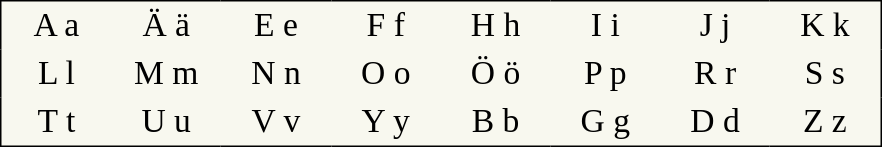<table style="font-family:Arial Unicode MS; font-size:1.4em; border-color:#000000; border-width:1px; border-style:solid; border-collapse:collapse; background-color:#F8F8EF">
<tr>
<td style="width:3em; text-align:center; padding: 3px;">A a</td>
<td style="width:3em; text-align:center; padding: 3px;">Ä ä</td>
<td style="width:3em; text-align:center; padding: 3px;">E e</td>
<td style="width:3em; text-align:center; padding: 3px;">F f</td>
<td style="width:3em; text-align:center; padding: 3px;">H h</td>
<td style="width:3em; text-align:center; padding: 3px;">I i</td>
<td style="width:3em; text-align:center; padding: 3px;">J j</td>
<td style="width:3em; text-align:center; padding: 3px;">K k</td>
</tr>
<tr>
<td style="width:3em; text-align:center; padding: 3px;">L l</td>
<td style="width:3em; text-align:center; padding: 3px;">M m</td>
<td style="width:3em; text-align:center; padding: 3px;">N n</td>
<td style="width:3em; text-align:center; padding: 3px;">O o</td>
<td style="width:3em; text-align:center; padding: 3px;">Ö ö</td>
<td style="width:3em; text-align:center; padding: 3px;">P p</td>
<td style="width:3em; text-align:center; padding: 3px;">R r</td>
<td style="width:3em; text-align:center; padding: 3px;">S s</td>
</tr>
<tr>
<td style="width:3em; text-align:center; padding: 3px;">T t</td>
<td style="width:3em; text-align:center; padding: 3px;">U u</td>
<td style="width:3em; text-align:center; padding: 3px;">V v</td>
<td style="width:3em; text-align:center; padding: 3px;">Y y</td>
<td style="width:3em; text-align:center; padding: 3px;">B b</td>
<td style="width:3em; text-align:center; padding: 3px;">G g</td>
<td style="width:3em; text-align:center; padding: 3px;">D d</td>
<td style="width:3em; text-align:center; padding: 3px;">Z z</td>
</tr>
</table>
